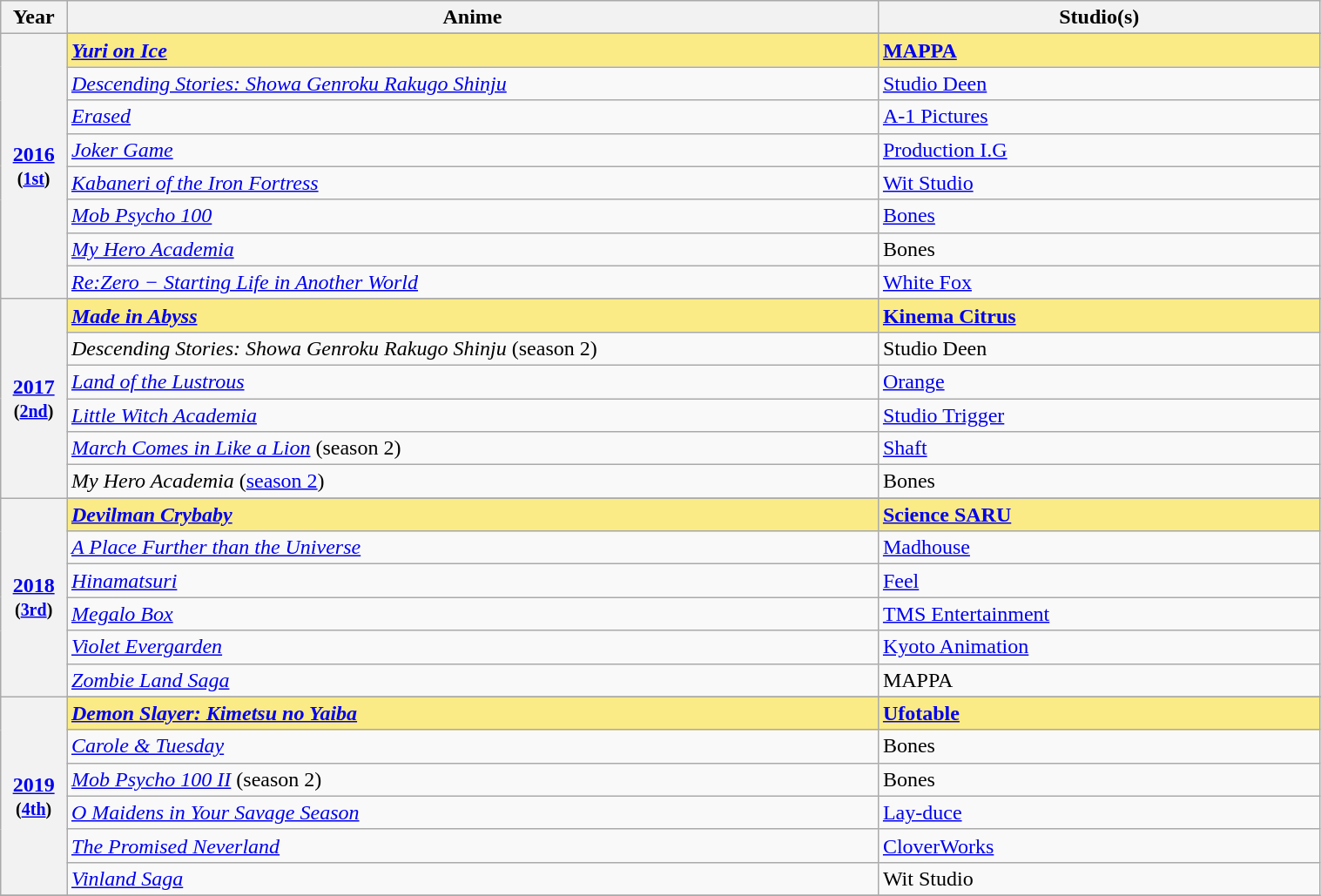<table class="wikitable" style="width:80%;">
<tr>
<th style="width:5%;">Year</th>
<th style="width:61.5%;">Anime</th>
<th style="width:33.5%;">Studio(s)</th>
</tr>
<tr>
<th rowspan="9" style="text-align:center;"><a href='#'>2016</a><br><small>(<a href='#'>1st</a>)</small><br></th>
</tr>
<tr style="background:#FAEB86">
<td><strong><em><a href='#'>Yuri on Ice</a></em></strong></td>
<td><strong><a href='#'>MAPPA</a></strong></td>
</tr>
<tr>
<td><em><a href='#'>Descending Stories: Showa Genroku Rakugo Shinju</a></em></td>
<td><a href='#'>Studio Deen</a></td>
</tr>
<tr>
<td><em><a href='#'>Erased</a></em></td>
<td><a href='#'>A-1 Pictures</a></td>
</tr>
<tr>
<td><em><a href='#'>Joker Game</a></em></td>
<td><a href='#'>Production I.G</a></td>
</tr>
<tr>
<td><em><a href='#'>Kabaneri of the Iron Fortress</a></em></td>
<td><a href='#'>Wit Studio</a></td>
</tr>
<tr>
<td><em><a href='#'>Mob Psycho 100</a></em></td>
<td><a href='#'>Bones</a></td>
</tr>
<tr>
<td><em><a href='#'>My Hero Academia</a></em></td>
<td>Bones</td>
</tr>
<tr>
<td><em><a href='#'>Re:Zero − Starting Life in Another World</a></em></td>
<td><a href='#'>White Fox</a></td>
</tr>
<tr>
<th rowspan="7" style="text-align:center;"><a href='#'>2017</a><br><small>(<a href='#'>2nd</a>)</small><br></th>
</tr>
<tr style="background:#FAEB86">
<td><strong><em><a href='#'>Made in Abyss</a></em></strong></td>
<td><strong><a href='#'>Kinema Citrus</a></strong></td>
</tr>
<tr>
<td><em>Descending Stories: Showa Genroku Rakugo Shinju</em> (season 2)</td>
<td>Studio Deen</td>
</tr>
<tr>
<td><em><a href='#'>Land of the Lustrous</a></em></td>
<td><a href='#'>Orange</a></td>
</tr>
<tr>
<td><em><a href='#'>Little Witch Academia</a></em></td>
<td><a href='#'>Studio Trigger</a></td>
</tr>
<tr>
<td><em><a href='#'>March Comes in Like a Lion</a></em> (season 2)</td>
<td><a href='#'>Shaft</a></td>
</tr>
<tr>
<td><em>My Hero Academia</em> (<a href='#'>season 2</a>)</td>
<td>Bones</td>
</tr>
<tr>
<th rowspan="7" style="text-align:center;"><a href='#'>2018</a><br><small>(<a href='#'>3rd</a>)</small><br></th>
</tr>
<tr style="background:#FAEB86">
<td><strong><em><a href='#'>Devilman Crybaby</a></em></strong></td>
<td><strong><a href='#'>Science SARU</a></strong></td>
</tr>
<tr>
<td><em><a href='#'>A Place Further than the Universe</a></em></td>
<td><a href='#'>Madhouse</a></td>
</tr>
<tr>
<td><em><a href='#'>Hinamatsuri</a></em></td>
<td><a href='#'>Feel</a></td>
</tr>
<tr>
<td><em><a href='#'>Megalo Box</a></em></td>
<td><a href='#'>TMS Entertainment</a></td>
</tr>
<tr>
<td><em><a href='#'>Violet Evergarden</a></em></td>
<td><a href='#'>Kyoto Animation</a></td>
</tr>
<tr>
<td><em><a href='#'>Zombie Land Saga</a></em></td>
<td>MAPPA</td>
</tr>
<tr>
<th rowspan="7" style="text-align:center;"><a href='#'>2019</a><br><small>(<a href='#'>4th</a>)</small><br></th>
</tr>
<tr style="background:#FAEB86">
<td><strong><em><a href='#'>Demon Slayer: Kimetsu no Yaiba</a></em></strong></td>
<td><strong><a href='#'>Ufotable</a></strong></td>
</tr>
<tr>
<td><em><a href='#'>Carole & Tuesday</a></em></td>
<td>Bones</td>
</tr>
<tr>
<td><em><a href='#'>Mob Psycho 100 II</a></em> (season 2)</td>
<td>Bones</td>
</tr>
<tr>
<td><em><a href='#'>O Maidens in Your Savage Season</a></em></td>
<td><a href='#'>Lay-duce</a></td>
</tr>
<tr>
<td><em><a href='#'>The Promised Neverland</a></em></td>
<td><a href='#'>CloverWorks</a></td>
</tr>
<tr>
<td><em><a href='#'>Vinland Saga</a></em></td>
<td>Wit Studio</td>
</tr>
<tr>
</tr>
</table>
